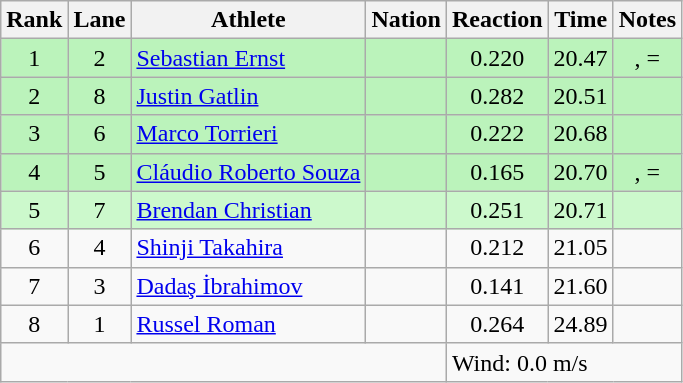<table class="wikitable sortable" style="text-align:center">
<tr>
<th>Rank</th>
<th>Lane</th>
<th>Athlete</th>
<th>Nation</th>
<th>Reaction</th>
<th>Time</th>
<th>Notes</th>
</tr>
<tr bgcolor=bbf3bb>
<td>1</td>
<td>2</td>
<td align="left"><a href='#'>Sebastian Ernst</a></td>
<td align="left"></td>
<td>0.220</td>
<td>20.47</td>
<td>, =</td>
</tr>
<tr bgcolor=bbf3bb>
<td>2</td>
<td>8</td>
<td align="left"><a href='#'>Justin Gatlin</a></td>
<td align="left"></td>
<td>0.282</td>
<td>20.51</td>
<td></td>
</tr>
<tr bgcolor=bbf3bb>
<td>3</td>
<td>6</td>
<td align="left"><a href='#'>Marco Torrieri</a></td>
<td align="left"></td>
<td>0.222</td>
<td>20.68</td>
<td></td>
</tr>
<tr bgcolor=bbf3bb>
<td>4</td>
<td>5</td>
<td align="left"><a href='#'>Cláudio Roberto Souza</a></td>
<td align="left"></td>
<td>0.165</td>
<td>20.70</td>
<td>, =</td>
</tr>
<tr bgcolor=ccf9cc>
<td>5</td>
<td>7</td>
<td align="left"><a href='#'>Brendan Christian</a></td>
<td align="left"></td>
<td>0.251</td>
<td>20.71</td>
<td></td>
</tr>
<tr>
<td>6</td>
<td>4</td>
<td align="left"><a href='#'>Shinji Takahira</a></td>
<td align="left"></td>
<td>0.212</td>
<td>21.05</td>
<td></td>
</tr>
<tr>
<td>7</td>
<td>3</td>
<td align="left"><a href='#'>Dadaş İbrahimov</a></td>
<td align="left"></td>
<td>0.141</td>
<td>21.60</td>
<td></td>
</tr>
<tr>
<td>8</td>
<td>1</td>
<td align="left"><a href='#'>Russel Roman</a></td>
<td align="left"></td>
<td>0.264</td>
<td>24.89</td>
<td></td>
</tr>
<tr class="sortbottom">
<td colspan=4></td>
<td colspan="3" style="text-align:left;">Wind: 0.0 m/s</td>
</tr>
</table>
